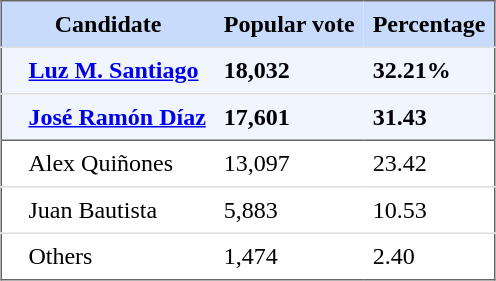<table style="border: 1px solid #666666; border-collapse: collapse" align="center" cellpadding="6">
<tr style="background-color: #C9DBFC">
<th colspan="2">Candidate</th>
<th>Popular vote</th>
<th>Percentage</th>
</tr>
<tr style="background-color: #F0F5FE">
<td style="border-top: 1px solid #DDDDDD"></td>
<td style="border-top: 1px solid #DDDDDD"><strong><a href='#'>Luz M. Santiago</a></strong></td>
<td style="border-top: 1px solid #DDDDDD"><strong>18,032</strong></td>
<td style="border-top: 1px solid #DDDDDD"><strong>32.21%</strong></td>
</tr>
<tr style="background-color: #F0F5FE">
<td style="border-top: 1px solid #DDDDDD"></td>
<td style="border-top: 1px solid #DDDDDD"><strong><a href='#'>José Ramón Díaz</a></strong></td>
<td style="border-top: 1px solid #DDDDDD"><strong>17,601</strong></td>
<td style="border-top: 1px solid #DDDDDD"><strong>31.43</strong></td>
</tr>
<tr>
<td style="border-top: 1px solid #666666"></td>
<td style="border-top: 1px solid #666666">Alex Quiñones</td>
<td style="border-top: 1px solid #666666">13,097</td>
<td style="border-top: 1px solid #666666">23.42</td>
</tr>
<tr>
<td style="border-top: 1px solid #DDDDDD"></td>
<td style="border-top: 1px solid #DDDDDD">Juan Bautista</td>
<td style="border-top: 1px solid #DDDDDD">5,883</td>
<td style="border-top: 1px solid #DDDDDD">10.53</td>
</tr>
<tr>
<td style="border-top: 1px solid #DDDDDD"></td>
<td style="border-top: 1px solid #DDDDDD">Others</td>
<td style="border-top: 1px solid #DDDDDD">1,474</td>
<td style="border-top: 1px solid #DDDDDD">2.40</td>
</tr>
</table>
